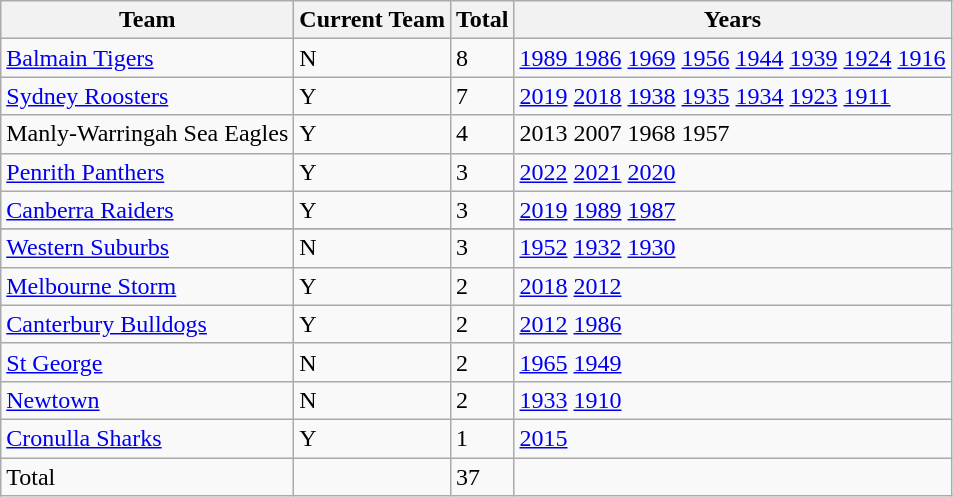<table class="wikitable" style="text-align:left">
<tr>
<th>Team</th>
<th>Current Team</th>
<th>Total</th>
<th>Years</th>
</tr>
<tr>
<td><a href='#'>Balmain Tigers</a></td>
<td>N</td>
<td>8</td>
<td><a href='#'>1989 1986</a>	<a href='#'>1969</a>	<a href='#'>1956</a>	<a href='#'>1944</a>	<a href='#'>1939</a>	<a href='#'>1924</a>	<a href='#'>1916</a></td>
</tr>
<tr>
<td><a href='#'>Sydney Roosters</a></td>
<td>Y</td>
<td>7</td>
<td><a href='#'>2019</a>	<a href='#'>2018</a>	<a href='#'>1938</a>	<a href='#'>1935</a>	<a href='#'>1934</a>	<a href='#'>1923</a>	<a href='#'>1911</a></td>
</tr>
<tr>
<td>Manly-Warringah Sea Eagles</td>
<td>Y</td>
<td>4</td>
<td>2013 2007 1968 1957</td>
</tr>
<tr>
<td><a href='#'>Penrith Panthers</a></td>
<td>Y</td>
<td>3</td>
<td><a href='#'>2022</a> <a href='#'>2021</a>	<a href='#'>2020</a></td>
</tr>
<tr>
<td><a href='#'>Canberra Raiders</a></td>
<td>Y</td>
<td>3</td>
<td><a href='#'>2019</a>	<a href='#'>1989</a>	<a href='#'>1987</a></td>
</tr>
<tr>
</tr>
<tr |>
</tr>
<tr>
<td><a href='#'>Western Suburbs</a></td>
<td>N</td>
<td>3</td>
<td><a href='#'>1952</a>	<a href='#'>1932</a>	<a href='#'>1930</a></td>
</tr>
<tr>
<td><a href='#'>Melbourne Storm</a></td>
<td>Y</td>
<td>2</td>
<td><a href='#'>2018</a>	<a href='#'>2012</a></td>
</tr>
<tr>
<td><a href='#'>Canterbury Bulldogs</a></td>
<td>Y</td>
<td>2</td>
<td><a href='#'>2012</a>	<a href='#'>1986</a></td>
</tr>
<tr>
<td><a href='#'>St George</a></td>
<td>N</td>
<td>2</td>
<td><a href='#'>1965</a>	<a href='#'>1949</a></td>
</tr>
<tr>
<td><a href='#'>Newtown</a></td>
<td>N</td>
<td>2</td>
<td><a href='#'>1933</a>	<a href='#'>1910</a></td>
</tr>
<tr>
<td><a href='#'>Cronulla Sharks</a></td>
<td>Y</td>
<td>1</td>
<td><a href='#'>2015</a></td>
</tr>
<tr>
<td>Total</td>
<td></td>
<td>37</td>
<td></td>
</tr>
</table>
